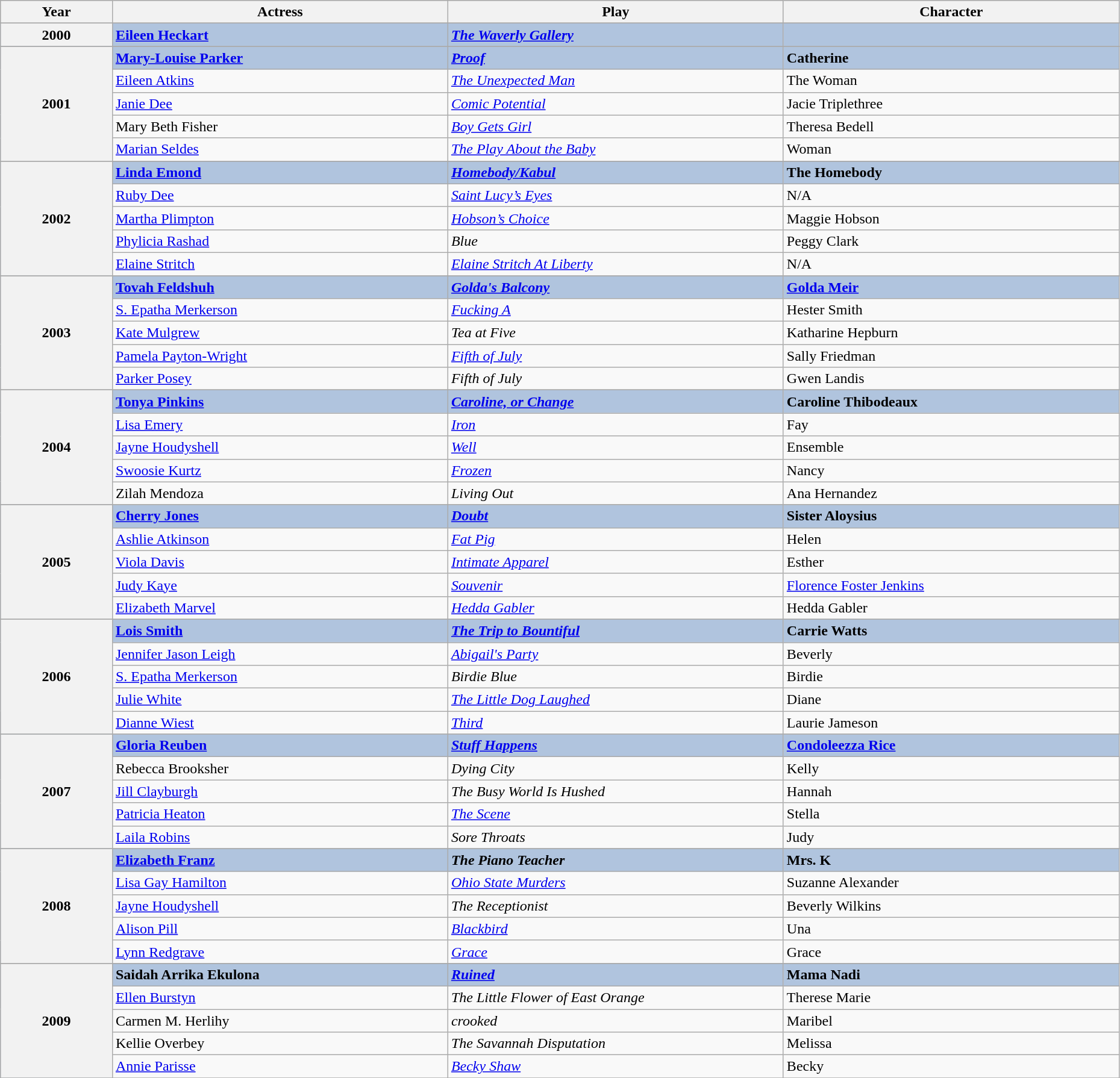<table class="wikitable" style="width:98%;">
<tr style="background:#bebebe;">
<th style="width:10%;">Year</th>
<th style="width:30%;">Actress</th>
<th style="width:30%;">Play</th>
<th style="width:30%;">Character</th>
</tr>
<tr>
</tr>
<tr style="background:#B0C4DE">
<th rowspan="1" align="center">2000</th>
<td><strong><a href='#'>Eileen Heckart</a></strong></td>
<td><strong><em><a href='#'>The Waverly Gallery</a></em></strong></td>
<td></td>
</tr>
<tr>
</tr>
<tr style="background:#B0C4DE">
<th rowspan="5" align="center">2001</th>
<td><strong><a href='#'>Mary-Louise Parker</a></strong></td>
<td><strong><em><a href='#'>Proof</a></em></strong></td>
<td><strong>Catherine</strong></td>
</tr>
<tr>
<td><a href='#'>Eileen Atkins</a></td>
<td><em><a href='#'>The Unexpected Man</a></em></td>
<td>The Woman</td>
</tr>
<tr>
<td><a href='#'>Janie Dee</a></td>
<td><em><a href='#'>Comic Potential</a></em></td>
<td>Jacie Triplethree</td>
</tr>
<tr>
<td>Mary Beth Fisher</td>
<td><em><a href='#'>Boy Gets Girl</a></em></td>
<td>Theresa Bedell</td>
</tr>
<tr>
<td><a href='#'>Marian Seldes</a></td>
<td><em><a href='#'>The Play About the Baby</a></em></td>
<td>Woman</td>
</tr>
<tr>
</tr>
<tr style="background:#B0C4DE">
<th rowspan="5" align="center">2002</th>
<td><strong><a href='#'>Linda Emond</a></strong></td>
<td><strong><em><a href='#'>Homebody/Kabul</a></em></strong></td>
<td><strong>The Homebody</strong></td>
</tr>
<tr>
<td><a href='#'>Ruby Dee</a></td>
<td><em><a href='#'>Saint Lucy’s Eyes</a></em></td>
<td>N/A</td>
</tr>
<tr>
<td><a href='#'>Martha Plimpton</a></td>
<td><em><a href='#'>Hobson’s Choice</a></em></td>
<td>Maggie Hobson</td>
</tr>
<tr>
<td><a href='#'>Phylicia Rashad</a></td>
<td><em>Blue</em></td>
<td>Peggy Clark</td>
</tr>
<tr>
<td><a href='#'>Elaine Stritch</a></td>
<td><em><a href='#'>Elaine Stritch At Liberty</a></em></td>
<td>N/A</td>
</tr>
<tr>
</tr>
<tr style="background:#B0C4DE">
<th rowspan="5" align="center">2003</th>
<td><strong><a href='#'>Tovah Feldshuh</a></strong></td>
<td><strong><em><a href='#'>Golda's Balcony</a></em></strong></td>
<td><strong><a href='#'>Golda Meir</a></strong></td>
</tr>
<tr>
<td><a href='#'>S. Epatha Merkerson</a></td>
<td><em><a href='#'>Fucking A</a></em></td>
<td>Hester Smith</td>
</tr>
<tr>
<td><a href='#'>Kate Mulgrew</a></td>
<td><em>Tea at Five</em></td>
<td>Katharine Hepburn</td>
</tr>
<tr>
<td><a href='#'>Pamela Payton-Wright</a></td>
<td><em><a href='#'>Fifth of July</a></em></td>
<td>Sally Friedman</td>
</tr>
<tr>
<td><a href='#'>Parker Posey</a></td>
<td><em>Fifth of July</em></td>
<td>Gwen Landis</td>
</tr>
<tr>
</tr>
<tr style="background:#B0C4DE">
<th rowspan="5" align="center">2004</th>
<td><strong><a href='#'>Tonya Pinkins</a></strong></td>
<td><strong><em><a href='#'>Caroline, or Change</a></em></strong></td>
<td><strong>Caroline Thibodeaux</strong></td>
</tr>
<tr>
<td><a href='#'>Lisa Emery</a></td>
<td><em><a href='#'>Iron</a></em></td>
<td>Fay</td>
</tr>
<tr>
<td><a href='#'>Jayne Houdyshell</a></td>
<td><em><a href='#'>Well</a></em></td>
<td>Ensemble</td>
</tr>
<tr>
<td><a href='#'>Swoosie Kurtz</a></td>
<td><em><a href='#'>Frozen</a></em></td>
<td>Nancy</td>
</tr>
<tr>
<td>Zilah Mendoza</td>
<td><em>Living Out</em></td>
<td>Ana Hernandez</td>
</tr>
<tr>
</tr>
<tr style="background:#B0C4DE">
<th rowspan="5" align="center">2005</th>
<td><strong><a href='#'>Cherry Jones</a></strong></td>
<td><strong><em><a href='#'>Doubt</a></em></strong></td>
<td><strong>Sister Aloysius</strong></td>
</tr>
<tr>
<td><a href='#'>Ashlie Atkinson</a></td>
<td><em><a href='#'>Fat Pig</a></em></td>
<td>Helen</td>
</tr>
<tr>
<td><a href='#'>Viola Davis</a></td>
<td><em><a href='#'>Intimate Apparel</a></em></td>
<td>Esther</td>
</tr>
<tr>
<td><a href='#'>Judy Kaye</a></td>
<td><em><a href='#'>Souvenir</a></em></td>
<td><a href='#'>Florence Foster Jenkins</a></td>
</tr>
<tr>
<td><a href='#'>Elizabeth Marvel</a></td>
<td><em><a href='#'>Hedda Gabler</a></em></td>
<td>Hedda Gabler</td>
</tr>
<tr>
</tr>
<tr style="background:#B0C4DE">
<th rowspan="5" align="center">2006</th>
<td><strong><a href='#'>Lois Smith</a></strong></td>
<td><strong><em><a href='#'>The Trip to Bountiful</a></em></strong></td>
<td><strong>Carrie Watts</strong></td>
</tr>
<tr>
<td><a href='#'>Jennifer Jason Leigh</a></td>
<td><em><a href='#'>Abigail's Party</a></em></td>
<td>Beverly</td>
</tr>
<tr>
<td><a href='#'>S. Epatha Merkerson</a></td>
<td><em>Birdie Blue</em></td>
<td>Birdie</td>
</tr>
<tr>
<td><a href='#'>Julie White</a></td>
<td><em><a href='#'>The Little Dog Laughed</a></em></td>
<td>Diane</td>
</tr>
<tr>
<td><a href='#'>Dianne Wiest</a></td>
<td><em><a href='#'>Third</a></em></td>
<td>Laurie Jameson</td>
</tr>
<tr>
</tr>
<tr style="background:#B0C4DE">
<th rowspan="5" align="center">2007</th>
<td><strong><a href='#'>Gloria Reuben</a></strong></td>
<td><strong><em><a href='#'>Stuff Happens</a></em></strong></td>
<td><strong><a href='#'>Condoleezza Rice</a></strong></td>
</tr>
<tr>
<td>Rebecca Brooksher</td>
<td><em>Dying City</em></td>
<td>Kelly</td>
</tr>
<tr>
<td><a href='#'>Jill Clayburgh</a></td>
<td><em>The Busy World Is Hushed</em></td>
<td>Hannah</td>
</tr>
<tr>
<td><a href='#'>Patricia Heaton</a></td>
<td><em><a href='#'>The Scene</a></em></td>
<td>Stella</td>
</tr>
<tr>
<td><a href='#'>Laila Robins</a></td>
<td><em>Sore Throats</em></td>
<td>Judy</td>
</tr>
<tr>
</tr>
<tr style="background:#B0C4DE">
<th rowspan="5" align="center">2008</th>
<td><strong><a href='#'>Elizabeth Franz</a></strong></td>
<td><strong><em>The Piano Teacher</em></strong></td>
<td><strong>Mrs. K</strong></td>
</tr>
<tr>
<td><a href='#'>Lisa Gay Hamilton</a></td>
<td><em><a href='#'>Ohio State Murders</a></em></td>
<td>Suzanne Alexander</td>
</tr>
<tr>
<td><a href='#'>Jayne Houdyshell</a></td>
<td><em>The Receptionist</em></td>
<td>Beverly Wilkins</td>
</tr>
<tr>
<td><a href='#'>Alison Pill</a></td>
<td><em><a href='#'>Blackbird</a></em></td>
<td>Una</td>
</tr>
<tr>
<td><a href='#'>Lynn Redgrave</a></td>
<td><em><a href='#'>Grace</a></em></td>
<td>Grace</td>
</tr>
<tr>
</tr>
<tr style="background:#B0C4DE">
<th rowspan="5" align="center">2009</th>
<td><strong>Saidah Arrika Ekulona</strong></td>
<td><strong><em><a href='#'>Ruined</a></em></strong></td>
<td><strong>Mama Nadi</strong></td>
</tr>
<tr>
<td><a href='#'>Ellen Burstyn</a></td>
<td><em>The Little Flower of East Orange</em></td>
<td>Therese Marie</td>
</tr>
<tr>
<td>Carmen M. Herlihy</td>
<td><em>crooked</em></td>
<td>Maribel</td>
</tr>
<tr>
<td>Kellie Overbey</td>
<td><em>The Savannah Disputation</em></td>
<td>Melissa</td>
</tr>
<tr>
<td><a href='#'>Annie Parisse</a></td>
<td><em><a href='#'>Becky Shaw</a></em></td>
<td>Becky</td>
</tr>
<tr>
</tr>
</table>
